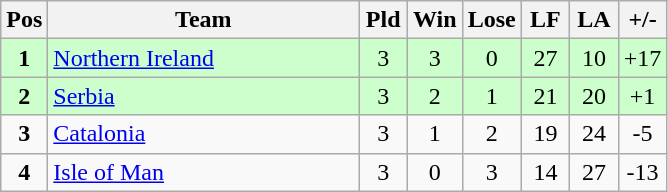<table class="wikitable" style="font-size: 100%">
<tr>
<th width=20>Pos</th>
<th width=200>Team</th>
<th width=25>Pld</th>
<th width=25>Win</th>
<th width=25>Lose</th>
<th width=25>LF</th>
<th width=25>LA</th>
<th width=25>+/-</th>
</tr>
<tr align=center style="background: #ccffcc;">
<td><strong>1</strong></td>
<td align="left"> <a href='#'>Northern Ireland</a></td>
<td>3</td>
<td>3</td>
<td>0</td>
<td>27</td>
<td>10</td>
<td>+17</td>
</tr>
<tr align=center style="background: #ccffcc;">
<td><strong>2</strong></td>
<td align="left"> <a href='#'>Serbia</a></td>
<td>3</td>
<td>2</td>
<td>1</td>
<td>21</td>
<td>20</td>
<td>+1</td>
</tr>
<tr align=center>
<td><strong>3</strong></td>
<td align="left"> <a href='#'>Catalonia</a></td>
<td>3</td>
<td>1</td>
<td>2</td>
<td>19</td>
<td>24</td>
<td>-5</td>
</tr>
<tr align=center>
<td><strong>4</strong></td>
<td align="left"> <a href='#'>Isle of Man</a></td>
<td>3</td>
<td>0</td>
<td>3</td>
<td>14</td>
<td>27</td>
<td>-13</td>
</tr>
</table>
